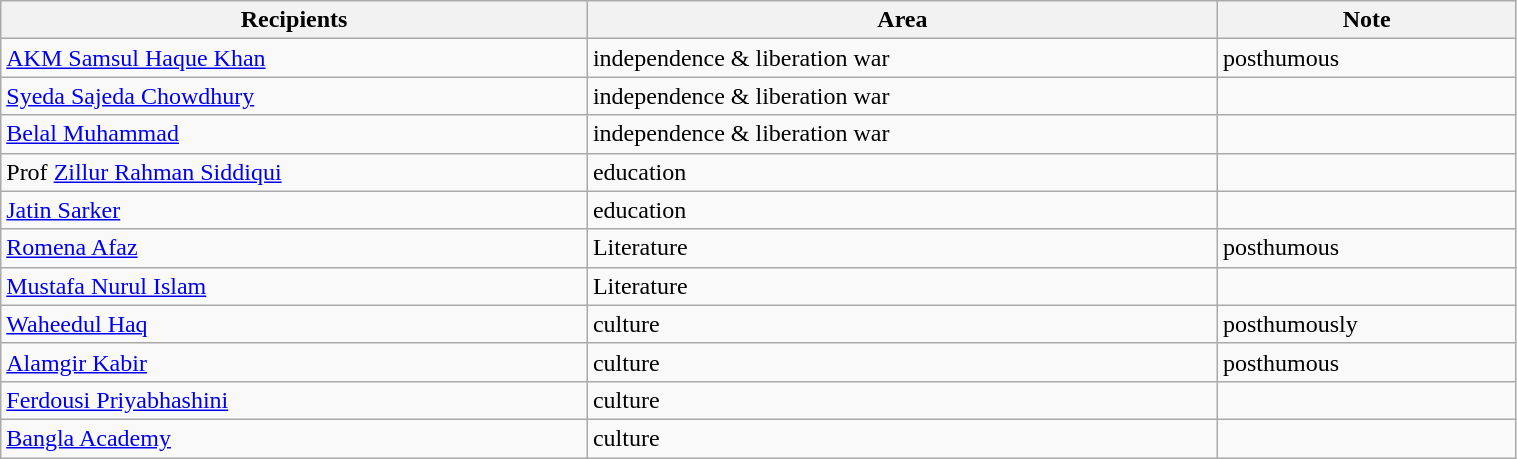<table class="wikitable" style="width:80%;">
<tr>
<th>Recipients</th>
<th>Area</th>
<th>Note</th>
</tr>
<tr>
<td><a href='#'>AKM Samsul Haque Khan</a></td>
<td>independence & liberation war</td>
<td>posthumous</td>
</tr>
<tr>
<td><a href='#'>Syeda Sajeda Chowdhury</a></td>
<td>independence & liberation war</td>
<td></td>
</tr>
<tr>
<td><a href='#'>Belal Muhammad</a></td>
<td>independence & liberation war</td>
<td></td>
</tr>
<tr>
<td>Prof <a href='#'>Zillur Rahman Siddiqui</a></td>
<td>education</td>
<td></td>
</tr>
<tr>
<td><a href='#'>Jatin Sarker</a></td>
<td>education</td>
<td></td>
</tr>
<tr>
<td><a href='#'>Romena Afaz</a></td>
<td>Literature</td>
<td>posthumous</td>
</tr>
<tr>
<td><a href='#'>Mustafa Nurul Islam</a></td>
<td>Literature</td>
<td></td>
</tr>
<tr>
<td><a href='#'>Waheedul Haq</a></td>
<td>culture</td>
<td>posthumously</td>
</tr>
<tr>
<td><a href='#'>Alamgir Kabir</a></td>
<td>culture</td>
<td>posthumous</td>
</tr>
<tr>
<td><a href='#'>Ferdousi Priyabhashini</a></td>
<td>culture</td>
<td></td>
</tr>
<tr>
<td><a href='#'>Bangla Academy</a></td>
<td>culture</td>
<td></td>
</tr>
</table>
